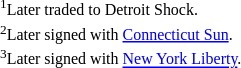<table cellspacing="0" style="width: 800px; background: ;">
<tr>
<td style="font-size: 8pt; padding: 5pt; line-height: 1.25em; color: black;"><sup>1</sup>Later traded to Detroit Shock.<br><sup>2</sup>Later signed with <a href='#'>Connecticut Sun</a>.<br><sup>3</sup>Later signed with <a href='#'>New York Liberty</a>.<br></td>
</tr>
</table>
